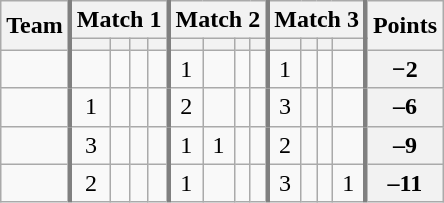<table class="wikitable sortable" style="text-align:center;">
<tr>
<th rowspan=2>Team</th>
<th colspan=4 style="border-left:3px solid gray">Match 1</th>
<th colspan=4 style="border-left:3px solid gray">Match 2</th>
<th colspan=4 style="border-left:3px solid gray">Match 3</th>
<th rowspan=2 style="border-left:3px solid gray">Points</th>
</tr>
<tr>
<th style="border-left:3px solid gray"></th>
<th></th>
<th></th>
<th></th>
<th style="border-left:3px solid gray"></th>
<th></th>
<th></th>
<th></th>
<th style="border-left:3px solid gray"></th>
<th></th>
<th></th>
<th></th>
</tr>
<tr>
<td align=left></td>
<td style="border-left:3px solid gray"></td>
<td></td>
<td></td>
<td></td>
<td style="border-left:3px solid gray">1</td>
<td></td>
<td></td>
<td></td>
<td style="border-left:3px solid gray">1</td>
<td></td>
<td></td>
<td></td>
<th style="border-left:3px solid gray">−2</th>
</tr>
<tr>
<td align=left></td>
<td style="border-left:3px solid gray">1</td>
<td></td>
<td></td>
<td></td>
<td style="border-left:3px solid gray">2</td>
<td></td>
<td></td>
<td></td>
<td style="border-left:3px solid gray">3</td>
<td></td>
<td></td>
<td></td>
<th style="border-left:3px solid gray">–6</th>
</tr>
<tr>
<td align=left></td>
<td style="border-left:3px solid gray">3</td>
<td></td>
<td></td>
<td></td>
<td style="border-left:3px solid gray">1</td>
<td>1</td>
<td></td>
<td></td>
<td style="border-left:3px solid gray">2</td>
<td></td>
<td></td>
<td></td>
<th style="border-left:3px solid gray">–9</th>
</tr>
<tr>
<td align=left></td>
<td style="border-left:3px solid gray">2</td>
<td></td>
<td></td>
<td></td>
<td style="border-left:3px solid gray">1</td>
<td></td>
<td></td>
<td></td>
<td style="border-left:3px solid gray">3</td>
<td></td>
<td></td>
<td>1</td>
<th style="border-left:3px solid gray">–11</th>
</tr>
</table>
